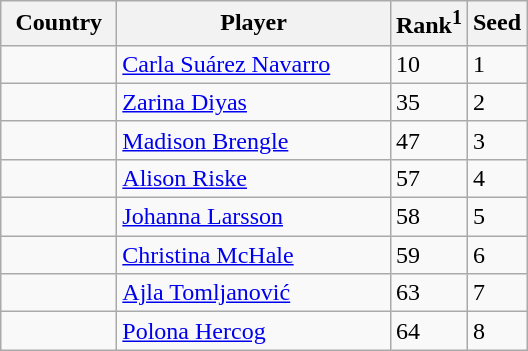<table class="sortable wikitable">
<tr>
<th width="70">Country</th>
<th width="175">Player</th>
<th>Rank<sup>1</sup></th>
<th>Seed</th>
</tr>
<tr>
<td></td>
<td><a href='#'>Carla Suárez Navarro</a></td>
<td>10</td>
<td>1</td>
</tr>
<tr>
<td></td>
<td><a href='#'>Zarina Diyas</a></td>
<td>35</td>
<td>2</td>
</tr>
<tr>
<td></td>
<td><a href='#'>Madison Brengle</a></td>
<td>47</td>
<td>3</td>
</tr>
<tr>
<td></td>
<td><a href='#'>Alison Riske</a></td>
<td>57</td>
<td>4</td>
</tr>
<tr>
<td></td>
<td><a href='#'>Johanna Larsson</a></td>
<td>58</td>
<td>5</td>
</tr>
<tr>
<td></td>
<td><a href='#'>Christina McHale</a></td>
<td>59</td>
<td>6</td>
</tr>
<tr>
<td></td>
<td><a href='#'>Ajla Tomljanović</a></td>
<td>63</td>
<td>7</td>
</tr>
<tr>
<td></td>
<td><a href='#'>Polona Hercog</a></td>
<td>64</td>
<td>8</td>
</tr>
</table>
